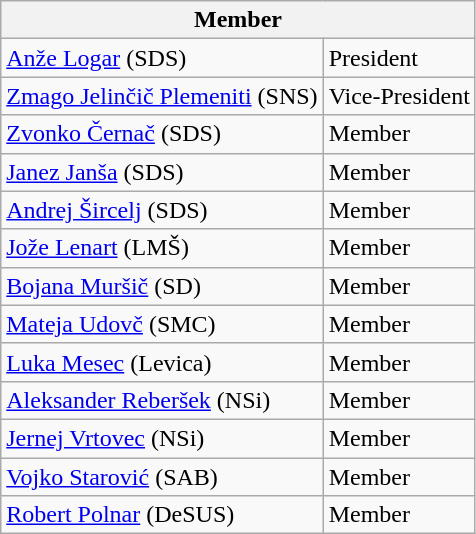<table class="wikitable">
<tr>
<th colspan="2">Member</th>
</tr>
<tr>
<td><a href='#'>Anže Logar</a> (SDS)</td>
<td>President</td>
</tr>
<tr>
<td><a href='#'>Zmago Jelinčič Plemeniti</a> (SNS)</td>
<td>Vice-President</td>
</tr>
<tr>
<td><a href='#'>Zvonko Černač</a> (SDS)</td>
<td>Member</td>
</tr>
<tr>
<td><a href='#'>Janez Janša</a> (SDS)</td>
<td>Member</td>
</tr>
<tr>
<td><a href='#'>Andrej Šircelj</a> (SDS)</td>
<td>Member</td>
</tr>
<tr>
<td><a href='#'>Jože Lenart</a> (LMŠ)</td>
<td>Member</td>
</tr>
<tr>
<td><a href='#'>Bojana Muršič</a> (SD)</td>
<td>Member</td>
</tr>
<tr>
<td><a href='#'>Mateja Udovč</a> (SMC)</td>
<td>Member</td>
</tr>
<tr>
<td><a href='#'>Luka Mesec</a> (Levica)</td>
<td>Member</td>
</tr>
<tr>
<td><a href='#'>Aleksander Reberšek</a> (NSi)</td>
<td>Member</td>
</tr>
<tr>
<td><a href='#'>Jernej Vrtovec</a> (NSi)</td>
<td>Member</td>
</tr>
<tr>
<td><a href='#'>Vojko Starović</a> (SAB)</td>
<td>Member</td>
</tr>
<tr>
<td><a href='#'>Robert Polnar</a> (DeSUS)</td>
<td>Member</td>
</tr>
</table>
